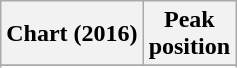<table class="wikitable sortable plainrowheaders" style="text-align:center">
<tr>
<th scope="col">Chart (2016)</th>
<th scope="col">Peak<br> position</th>
</tr>
<tr>
</tr>
<tr>
</tr>
<tr>
</tr>
</table>
